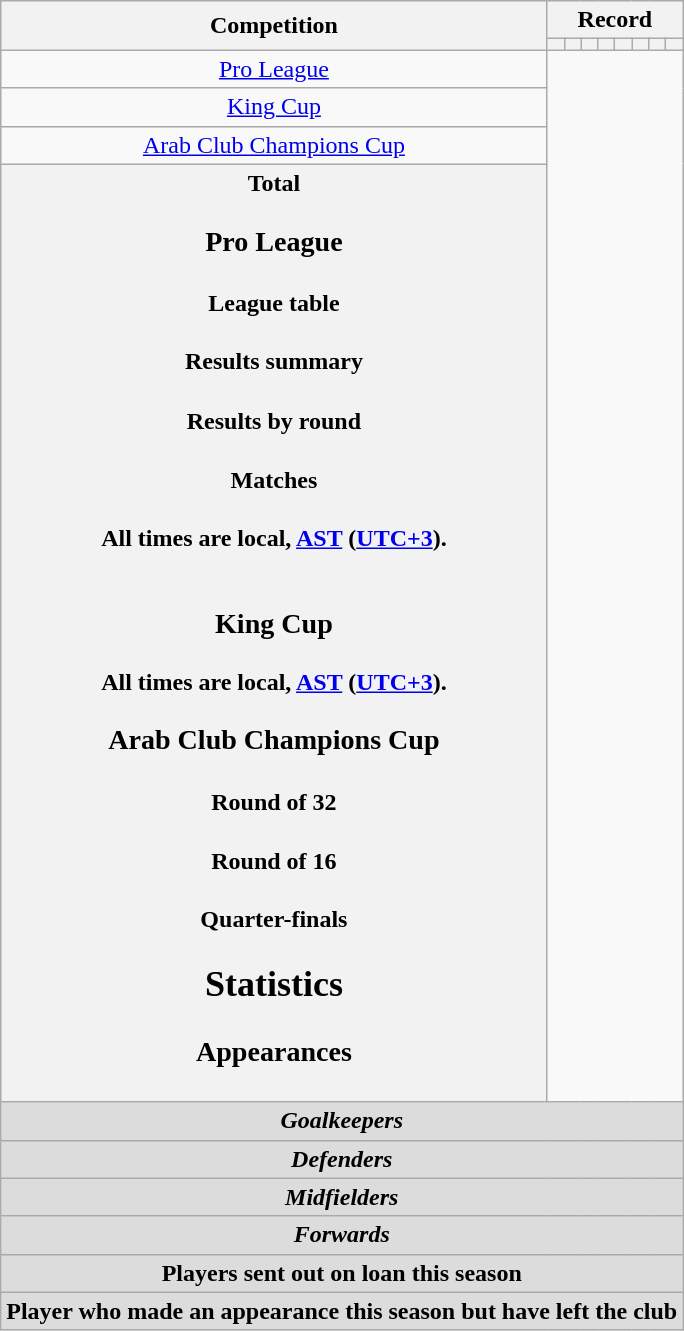<table class="wikitable" style="text-align: center">
<tr>
<th rowspan=2>Competition</th>
<th colspan=8>Record</th>
</tr>
<tr>
<th></th>
<th></th>
<th></th>
<th></th>
<th></th>
<th></th>
<th></th>
<th></th>
</tr>
<tr>
<td><a href='#'>Pro League</a><br></td>
</tr>
<tr>
<td><a href='#'>King Cup</a><br></td>
</tr>
<tr>
<td><a href='#'>Arab Club Champions Cup</a><br></td>
</tr>
<tr>
<th>Total<br>
<h3>Pro League</h3><h4>League table</h4><h4>Results summary</h4>
<h4>Results by round</h4><h4>Matches</h4>All times are local, <a href='#'>AST</a> (<a href='#'>UTC+3</a>).<br>


<br>





























<h3>King Cup</h3>
All times are local, <a href='#'>AST</a> (<a href='#'>UTC+3</a>).<br>
<h3>Arab Club Champions Cup</h3><h4>Round of 32</h4>
<h4>Round of 16</h4>
<h4>Quarter-finals</h4>

<h2>Statistics</h2><h3>Appearances</h3></th>
</tr>
<tr>
<th colspan=12 style=background:#dcdcdc; text-align:center><em>Goalkeepers</em><br>

</th>
</tr>
<tr>
<th colspan=12 style=background:#dcdcdc; text-align:center><em>Defenders</em><br>








</th>
</tr>
<tr>
<th colspan=12 style=background:#dcdcdc; text-align:center><em>Midfielders</em><br>












</th>
</tr>
<tr>
<th colspan=12 style=background:#dcdcdc; text-align:center><em>Forwards</em><br>


</th>
</tr>
<tr>
<th colspan=14 style=background:#dcdcdc; text-align:center>Players sent out on loan this season<br>



</th>
</tr>
<tr>
<th colspan=18 style=background:#dcdcdc; text-align:center>Player who made an appearance this season but have left the club<br>


</th>
</tr>
</table>
